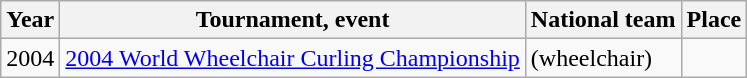<table class="wikitable">
<tr>
<th scope="col">Year</th>
<th scope="col">Tournament, event</th>
<th scope="col">National team</th>
<th scope="col">Place</th>
</tr>
<tr>
<td>2004</td>
<td><a href='#'>2004 World Wheelchair Curling Championship</a></td>
<td> (wheelchair)</td>
<td></td>
</tr>
</table>
